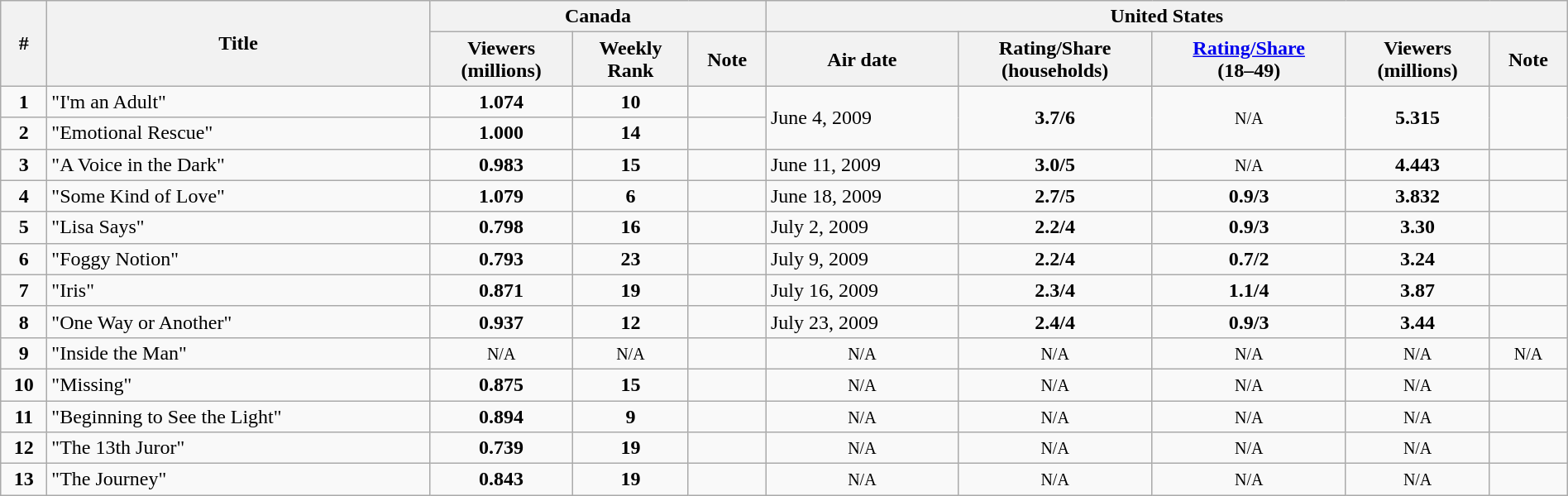<table class="wikitable" style="text-align:center; width: 100%;">
<tr>
<th rowspan="2">#</th>
<th rowspan="2">Title</th>
<th colspan="3">Canada</th>
<th colspan="5">United States</th>
</tr>
<tr>
<th>Viewers<br>(millions)</th>
<th>Weekly<br>Rank</th>
<th>Note</th>
<th>Air date<br></th>
<th>Rating/Share<br>(households)</th>
<th><a href='#'>Rating/Share</a><br>(18–49)</th>
<th>Viewers<br>(millions)</th>
<th>Note</th>
</tr>
<tr>
<td><strong>1</strong></td>
<td align=left>"I'm an Adult"</td>
<td><strong>1.074</strong></td>
<td><strong>10</strong></td>
<td></td>
<td align=left rowspan="2">June 4, 2009</td>
<td rowspan="2"><strong>3.7/6</strong></td>
<td rowspan="2"><span><small>N/A</small></span></td>
<td rowspan="2"><strong>5.315</strong></td>
<td rowspan="2"></td>
</tr>
<tr>
<td><strong>2</strong></td>
<td align=left>"Emotional Rescue"</td>
<td><strong>1.000</strong></td>
<td><strong>14</strong></td>
<td></td>
</tr>
<tr>
<td><strong>3</strong></td>
<td align=left>"A Voice in the Dark"</td>
<td><strong>0.983</strong></td>
<td><strong>15</strong></td>
<td></td>
<td align=left>June 11, 2009</td>
<td><strong>3.0/5</strong></td>
<td><span><small>N/A</small></span></td>
<td><strong>4.443</strong></td>
<td></td>
</tr>
<tr>
<td><strong>4</strong></td>
<td align=left>"Some Kind of Love"</td>
<td><strong>1.079</strong></td>
<td><strong>6</strong></td>
<td></td>
<td align=left>June 18, 2009</td>
<td><strong>2.7/5</strong></td>
<td><strong>0.9/3</strong></td>
<td><strong>3.832</strong></td>
<td></td>
</tr>
<tr>
<td><strong>5</strong></td>
<td align=left>"Lisa Says"</td>
<td><strong>0.798</strong></td>
<td><strong>16</strong></td>
<td></td>
<td align=left>July 2, 2009</td>
<td><strong>2.2/4</strong></td>
<td><strong>0.9/3</strong></td>
<td><strong>3.30</strong></td>
<td></td>
</tr>
<tr>
<td><strong>6</strong></td>
<td align=left>"Foggy Notion"</td>
<td><strong>0.793</strong></td>
<td><strong>23</strong></td>
<td></td>
<td align=left>July 9, 2009</td>
<td><strong>2.2/4</strong></td>
<td><strong>0.7/2</strong></td>
<td><strong>3.24</strong></td>
<td></td>
</tr>
<tr>
<td><strong>7</strong></td>
<td align=left>"Iris"</td>
<td><strong>0.871</strong></td>
<td><strong>19</strong></td>
<td></td>
<td align=left>July 16, 2009</td>
<td><strong>2.3/4</strong></td>
<td><strong>1.1/4</strong></td>
<td><strong>3.87</strong></td>
<td></td>
</tr>
<tr>
<td><strong>8</strong></td>
<td align=left>"One Way or Another"</td>
<td><strong>0.937</strong></td>
<td><strong>12</strong></td>
<td></td>
<td align=left>July 23, 2009</td>
<td><strong>2.4/4</strong></td>
<td><strong>0.9/3</strong></td>
<td><strong>3.44</strong></td>
<td></td>
</tr>
<tr>
<td><strong>9</strong></td>
<td align=left>"Inside the Man"</td>
<td><span><small>N/A</small></span></td>
<td><span><small>N/A</small></span></td>
<td></td>
<td><span><small>N/A</small></span></td>
<td><span><small>N/A</small></span></td>
<td><span><small>N/A</small></span></td>
<td><span><small>N/A</small></span></td>
<td><span><small>N/A</small></span></td>
</tr>
<tr>
<td><strong>10</strong></td>
<td align=left>"Missing"</td>
<td><strong>0.875</strong></td>
<td><strong>15</strong></td>
<td></td>
<td><span><small>N/A</small></span></td>
<td><span><small>N/A</small></span></td>
<td><span><small>N/A</small></span></td>
<td><span><small>N/A</small></span></td>
<td></td>
</tr>
<tr>
<td><strong>11</strong></td>
<td align=left>"Beginning to See the Light"</td>
<td><strong>0.894</strong></td>
<td><strong>9</strong></td>
<td></td>
<td><span><small>N/A</small></span></td>
<td><span><small>N/A</small></span></td>
<td><span><small>N/A</small></span></td>
<td><span><small>N/A</small></span></td>
<td></td>
</tr>
<tr>
<td><strong>12</strong></td>
<td align=left>"The 13th Juror"</td>
<td><strong>0.739</strong></td>
<td><strong>19</strong></td>
<td></td>
<td><span><small>N/A</small></span></td>
<td><span><small>N/A</small></span></td>
<td><span><small>N/A</small></span></td>
<td><span><small>N/A</small></span></td>
<td></td>
</tr>
<tr>
<td><strong>13</strong></td>
<td align=left>"The Journey"</td>
<td><strong>0.843</strong></td>
<td><strong>19</strong></td>
<td></td>
<td><span><small>N/A</small></span></td>
<td><span><small>N/A</small></span></td>
<td><span><small>N/A</small></span></td>
<td><span><small>N/A</small></span></td>
<td></td>
</tr>
</table>
